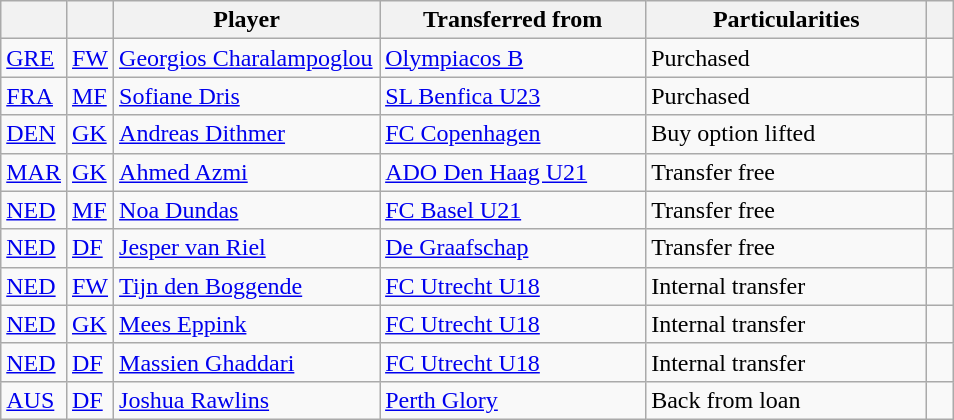<table class="wikitable plainrowheaders sortable">
<tr>
<th></th>
<th></th>
<th style="width: 170px;">Player</th>
<th style="width: 170px;">Transferred from</th>
<th style="width: 180px;">Particularities</th>
<th style="width: 10px;"></th>
</tr>
<tr>
<td><strong></strong> <a href='#'>GRE</a></td>
<td><a href='#'>FW</a></td>
<td><a href='#'>Georgios Charalampoglou</a></td>
<td><strong></strong> <a href='#'>Olympiacos B</a></td>
<td>Purchased</td>
<td></td>
</tr>
<tr>
<td><strong></strong> <a href='#'>FRA</a></td>
<td><a href='#'>MF</a></td>
<td><a href='#'>Sofiane Dris</a></td>
<td><strong></strong> <a href='#'>SL Benfica U23</a></td>
<td>Purchased</td>
<td></td>
</tr>
<tr>
<td><strong></strong> <a href='#'>DEN</a></td>
<td><a href='#'>GK</a></td>
<td><a href='#'>Andreas Dithmer</a></td>
<td><strong></strong> <a href='#'>FC Copenhagen</a></td>
<td>Buy option lifted</td>
<td></td>
</tr>
<tr>
<td><strong></strong> <a href='#'>MAR</a></td>
<td><a href='#'>GK</a></td>
<td><a href='#'>Ahmed Azmi</a></td>
<td><strong></strong> <a href='#'>ADO Den Haag U21</a></td>
<td>Transfer free</td>
<td></td>
</tr>
<tr>
<td><strong></strong> <a href='#'>NED</a></td>
<td><a href='#'>MF</a></td>
<td><a href='#'>Noa Dundas</a></td>
<td><strong></strong> <a href='#'>FC Basel U21</a></td>
<td>Transfer free</td>
<td></td>
</tr>
<tr>
<td><strong></strong> <a href='#'>NED</a></td>
<td><a href='#'>DF</a></td>
<td><a href='#'>Jesper van Riel</a></td>
<td><strong></strong> <a href='#'>De Graafschap</a></td>
<td>Transfer free</td>
<td></td>
</tr>
<tr>
<td><strong></strong> <a href='#'>NED</a></td>
<td><a href='#'>FW</a></td>
<td><a href='#'>Tijn den Boggende</a></td>
<td><strong></strong> <a href='#'>FC Utrecht U18</a></td>
<td>Internal transfer</td>
<td></td>
</tr>
<tr>
<td><strong></strong> <a href='#'>NED</a></td>
<td><a href='#'>GK</a></td>
<td><a href='#'>Mees Eppink</a></td>
<td><strong></strong> <a href='#'>FC Utrecht U18</a></td>
<td>Internal transfer</td>
<td></td>
</tr>
<tr>
<td><strong></strong> <a href='#'>NED</a></td>
<td><a href='#'>DF</a></td>
<td><a href='#'>Massien Ghaddari</a></td>
<td><strong></strong> <a href='#'>FC Utrecht U18</a></td>
<td>Internal transfer</td>
<td></td>
</tr>
<tr>
<td><strong></strong> <a href='#'>AUS</a></td>
<td><a href='#'>DF</a></td>
<td><a href='#'>Joshua Rawlins</a></td>
<td><strong></strong> <a href='#'>Perth Glory</a></td>
<td>Back from loan</td>
<td></td>
</tr>
</table>
